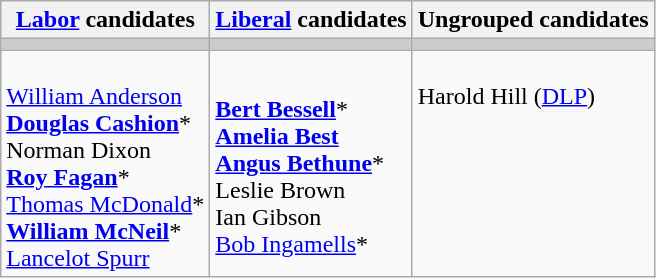<table class="wikitable">
<tr>
<th><a href='#'>Labor</a> candidates</th>
<th><a href='#'>Liberal</a> candidates</th>
<th>Ungrouped candidates</th>
</tr>
<tr bgcolor="#cccccc">
<td></td>
<td></td>
<td></td>
</tr>
<tr>
<td><br><a href='#'>William Anderson</a><br>
<strong><a href='#'>Douglas Cashion</a></strong>*<br>
Norman Dixon<br>
<strong><a href='#'>Roy Fagan</a></strong>*<br>
<a href='#'>Thomas McDonald</a>*<br>
<strong><a href='#'>William McNeil</a></strong>*<br>
<a href='#'>Lancelot Spurr</a></td>
<td><br><strong><a href='#'>Bert Bessell</a></strong>*<br>
<strong><a href='#'>Amelia Best</a></strong><br>
<strong><a href='#'>Angus Bethune</a></strong>*<br>
Leslie Brown<br>
Ian Gibson<br>
<a href='#'>Bob Ingamells</a>*</td>
<td valign=top><br>Harold Hill (<a href='#'>DLP</a>)</td>
</tr>
</table>
